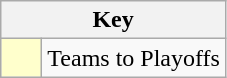<table class="wikitable" style="text-align: center;">
<tr>
<th colspan=2>Key</th>
</tr>
<tr>
<td style="background:#ffc; width:20px;"></td>
<td align=left>Teams to Playoffs</td>
</tr>
</table>
